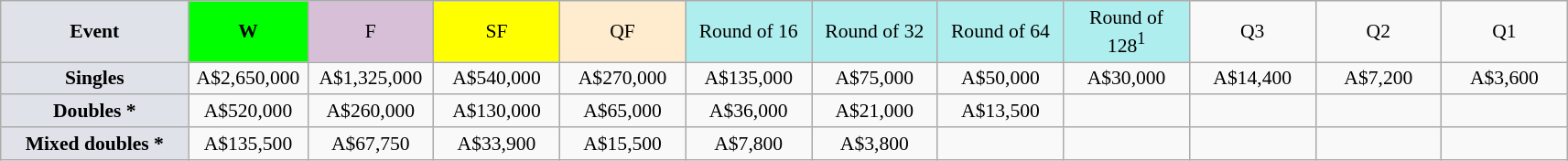<table class="wikitable" style="font-size:90%;text-align:center">
<tr>
<td style="width:130px; background:#dfe2e9;"><strong>Event</strong></td>
<td style="width:80px; background:lime;"><strong>W</strong></td>
<td style="width:85px; background:thistle;">F</td>
<td style="width:85px; background:#ff0;">SF</td>
<td style="width:85px; background:#ffebcd;">QF</td>
<td style="width:85px; background:#afeeee;">Round of 16</td>
<td style="width:85px; background:#afeeee;">Round of 32</td>
<td style="width:85px; background:#afeeee;">Round of 64</td>
<td style="width:85px; background:#afeeee;">Round of 128<sup>1</sup></td>
<td style="width:85px;">Q3</td>
<td style="width:85px;">Q2</td>
<td style="width:85px;">Q1</td>
</tr>
<tr>
<td style="background:#dfe2e9;"><strong>Singles</strong></td>
<td>A$2,650,000</td>
<td>A$1,325,000</td>
<td>A$540,000</td>
<td>A$270,000</td>
<td>A$135,000</td>
<td>A$75,000</td>
<td>A$50,000</td>
<td>A$30,000</td>
<td>A$14,400</td>
<td>A$7,200</td>
<td>A$3,600</td>
</tr>
<tr>
<td style="background:#dfe2e9;"><strong>Doubles *</strong></td>
<td>A$520,000</td>
<td>A$260,000</td>
<td>A$130,000</td>
<td>A$65,000</td>
<td>A$36,000</td>
<td>A$21,000</td>
<td>A$13,500</td>
<td></td>
<td></td>
<td></td>
<td></td>
</tr>
<tr>
<td style="background:#dfe2e9;"><strong>Mixed doubles *</strong></td>
<td>A$135,500</td>
<td>A$67,750</td>
<td>A$33,900</td>
<td>A$15,500</td>
<td>A$7,800</td>
<td>A$3,800</td>
<td></td>
<td></td>
<td></td>
<td></td>
<td><br></td>
</tr>
</table>
